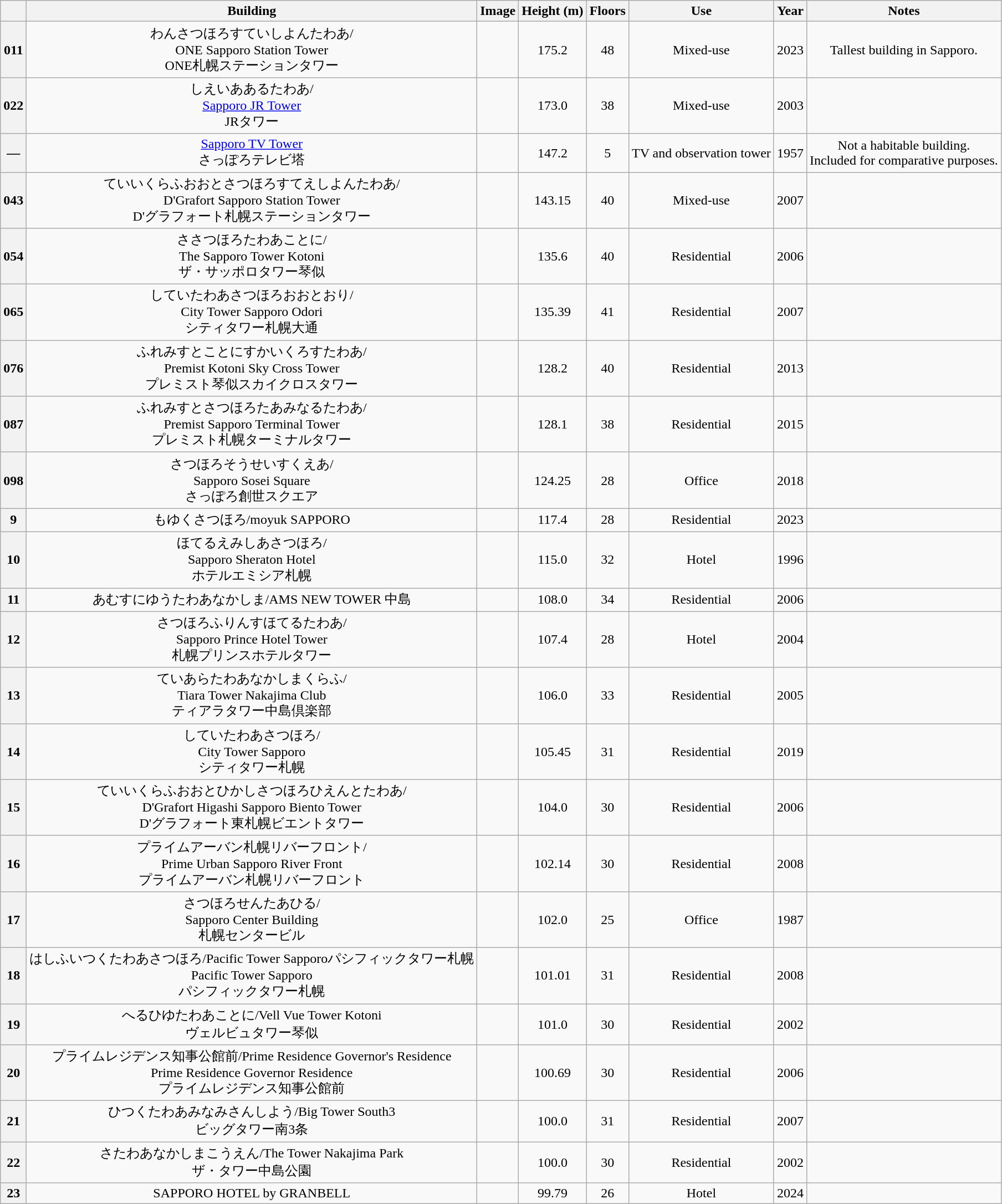<table class="sortable wikitable" style="text-align:center">
<tr>
<th></th>
<th>Building</th>
<th class="unsortable">Image</th>
<th>Height (m)</th>
<th>Floors</th>
<th>Use</th>
<th>Year</th>
<th class="unsortable">Notes</th>
</tr>
<tr>
<th><span>01</span>1</th>
<td><span>わんさつほろすていしよんたわあ/</span><br>ONE Sapporo Station Tower<br>ONE札幌ステーションタワー</td>
<td></td>
<td>175.2</td>
<td>48</td>
<td>Mixed-use</td>
<td>2023</td>
<td>Tallest building in Sapporo.</td>
</tr>
<tr>
<th><span>02</span>2</th>
<td><span>しえいああるたわあ/</span><br><a href='#'>Sapporo JR Tower</a><br>JRタワー</td>
<td></td>
<td>173.0</td>
<td>38</td>
<td>Mixed-use</td>
<td>2003</td>
<td></td>
</tr>
<tr>
<th>—</th>
<td><a href='#'>Sapporo TV Tower</a><br>さっぽろテレビ塔</td>
<td></td>
<td>147.2</td>
<td>5</td>
<td>TV and observation tower</td>
<td>1957</td>
<td>Not a habitable building.<br>Included for comparative purposes.</td>
</tr>
<tr>
<th><span>04</span>3</th>
<td><span>ていいくらふおおとさつほろすてえしよんたわあ/</span><br>D'Grafort Sapporo Station Tower<br>D'グラフォート札幌ステーションタワー</td>
<td></td>
<td>143.15</td>
<td>40</td>
<td>Mixed-use</td>
<td>2007</td>
<td></td>
</tr>
<tr>
<th><span>05</span>4</th>
<td><span>ささつほろたわあことに/</span><br>The Sapporo Tower Kotoni<br>ザ・サッポロタワー琴似</td>
<td></td>
<td>135.6</td>
<td>40</td>
<td>Residential</td>
<td>2006</td>
<td></td>
</tr>
<tr>
<th><span>06</span>5</th>
<td><span>していたわあさつほろおおとおり/</span><br>City Tower Sapporo Odori<br>シティタワー札幌大通</td>
<td></td>
<td>135.39</td>
<td>41</td>
<td>Residential</td>
<td>2007</td>
<td></td>
</tr>
<tr>
<th><span>07</span>6</th>
<td><span>ふれみすとことにすかいくろすたわあ/</span><br>Premist Kotoni Sky Cross Tower<br>プレミスト琴似スカイクロスタワー</td>
<td></td>
<td>128.2</td>
<td>40</td>
<td>Residential</td>
<td>2013</td>
<td></td>
</tr>
<tr>
<th><span>08</span>7</th>
<td><span>ふれみすとさつほろたあみなるたわあ/</span><br>Premist Sapporo Terminal Tower<br>プレミスト札幌ターミナルタワー</td>
<td></td>
<td>128.1</td>
<td>38</td>
<td>Residential</td>
<td>2015</td>
<td></td>
</tr>
<tr>
<th><span>09</span>8</th>
<td><span>さつほろそうせいすくえあ/</span><br>Sapporo Sosei Square<br>さっぽろ創世スクエア</td>
<td></td>
<td>124.25</td>
<td>28</td>
<td>Office</td>
<td>2018</td>
<td></td>
</tr>
<tr>
<th>9</th>
<td><span>もゆくさつほろ/</span>moyuk SAPPORO</td>
<td></td>
<td>117.4</td>
<td>28</td>
<td>Residential</td>
<td>2023</td>
<td></td>
</tr>
<tr>
<th>10</th>
<td><span>ほてるえみしあさつほろ/</span><br>Sapporo Sheraton Hotel<br>ホテルエミシア札幌</td>
<td></td>
<td>115.0</td>
<td>32</td>
<td>Hotel</td>
<td>1996</td>
<td></td>
</tr>
<tr>
<th>11</th>
<td><span>あむすにゆうたわあなかしま/</span>AMS NEW TOWER 中島</td>
<td></td>
<td>108.0</td>
<td>34</td>
<td>Residential</td>
<td>2006</td>
<td></td>
</tr>
<tr>
<th>12</th>
<td><span>さつほろふりんすほてるたわあ/</span><br>Sapporo Prince Hotel Tower<br>札幌プリンスホテルタワー</td>
<td></td>
<td>107.4</td>
<td>28</td>
<td>Hotel</td>
<td>2004</td>
<td></td>
</tr>
<tr>
<th>13</th>
<td><span>ていあらたわあなかしまくらふ/</span><br>Tiara Tower Nakajima Club<br>ティアラタワー中島倶楽部</td>
<td></td>
<td>106.0</td>
<td>33</td>
<td>Residential</td>
<td>2005</td>
<td></td>
</tr>
<tr>
<th>14</th>
<td><span>していたわあさつほろ/</span><br>City Tower Sapporo<br>シティタワー札幌</td>
<td></td>
<td>105.45</td>
<td>31</td>
<td>Residential</td>
<td>2019</td>
<td></td>
</tr>
<tr>
<th>15</th>
<td><span>ていいくらふおおとひかしさつほろひえんとたわあ/</span><br>D'Grafort Higashi Sapporo Biento Tower<br>D'グラフォート東札幌ビエントタワー</td>
<td></td>
<td>104.0</td>
<td>30</td>
<td>Residential</td>
<td>2006</td>
<td></td>
</tr>
<tr>
<th>16</th>
<td><span>プライムアーバン札幌リバーフロント/</span><br>Prime Urban Sapporo River Front<br>プライムアーバン札幌リバーフロント</td>
<td></td>
<td>102.14</td>
<td>30</td>
<td>Residential</td>
<td>2008</td>
<td></td>
</tr>
<tr>
<th>17</th>
<td><span>さつほろせんたあひる/</span><br>Sapporo Center Building<br>札幌センタービル</td>
<td></td>
<td>102.0</td>
<td>25</td>
<td>Office</td>
<td>1987</td>
<td></td>
</tr>
<tr>
<th>18</th>
<td><span>はしふいつくたわあさつほろ/Pacific Tower Sapporoパシフィックタワー札幌</span><br>Pacific Tower Sapporo<br>パシフィックタワー札幌</td>
<td></td>
<td>101.01</td>
<td>31</td>
<td>Residential</td>
<td>2008</td>
<td></td>
</tr>
<tr>
<th>19</th>
<td><span>へるひゆたわあことに/</span>Vell Vue Tower Kotoni<br>ヴェルビュタワー琴似</td>
<td></td>
<td>101.0</td>
<td>30</td>
<td>Residential</td>
<td>2002</td>
<td></td>
</tr>
<tr>
<th>20</th>
<td><span>プライムレジデンス知事公館前/Prime Residence Governor's Residence</span><br>Prime Residence Governor Residence<br>プライムレジデンス知事公館前</td>
<td></td>
<td>100.69</td>
<td>30</td>
<td>Residential</td>
<td>2006</td>
<td></td>
</tr>
<tr>
<th>21</th>
<td><span>ひつくたわあみなみさんしよう/</span>Big Tower South3<br>ビッグタワー南3条</td>
<td></td>
<td>100.0</td>
<td>31</td>
<td>Residential</td>
<td>2007</td>
<td></td>
</tr>
<tr>
<th>22</th>
<td><span>さたわあなかしまこうえん/</span>The Tower Nakajima Park<br>ザ・タワー中島公園</td>
<td></td>
<td>100.0</td>
<td>30</td>
<td>Residential</td>
<td>2002</td>
<td></td>
</tr>
<tr>
<th>23</th>
<td>SAPPORO HOTEL by GRANBELL</td>
<td></td>
<td>99.79</td>
<td>26</td>
<td>Hotel</td>
<td>2024</td>
<td></td>
</tr>
</table>
